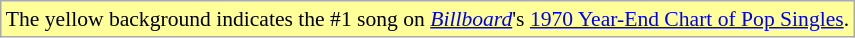<table class="wikitable" style="font-size:90%;">
<tr>
<td style="background-color:#FFFF99">The yellow background indicates the #1 song on <a href='#'><em>Billboard</em></a>'s <a href='#'>1970 Year-End Chart of Pop Singles</a>.</td>
</tr>
</table>
